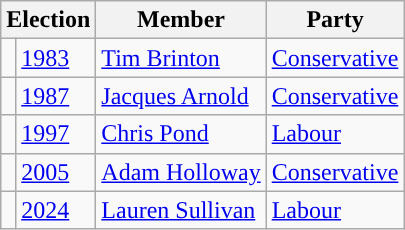<table class="wikitable">
<tr>
<th colspan="2">Election</th>
<th>Member</th>
<th>Party</th>
</tr>
<tr>
<td style="color:inherit;background-color: "></td>
<td><a href='#'>1983</a></td>
<td><a href='#'>Tim Brinton</a></td>
<td><a href='#'>Conservative</a></td>
</tr>
<tr>
<td style="color:inherit;background-color: "></td>
<td><a href='#'>1987</a></td>
<td><a href='#'>Jacques Arnold</a></td>
<td><a href='#'>Conservative</a></td>
</tr>
<tr>
<td style="color:inherit;background-color: "></td>
<td><a href='#'>1997</a></td>
<td><a href='#'>Chris Pond</a></td>
<td><a href='#'>Labour</a></td>
</tr>
<tr>
<td style="color:inherit;background-color: "></td>
<td><a href='#'>2005</a></td>
<td><a href='#'>Adam Holloway</a></td>
<td><a href='#'>Conservative</a></td>
</tr>
<tr>
<td style="color:inherit;background-color: "></td>
<td><a href='#'>2024</a></td>
<td><a href='#'>Lauren Sullivan</a></td>
<td><a href='#'>Labour</a></td>
</tr>
</table>
